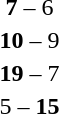<table style="text-align:center">
<tr>
<th width=200></th>
<th width=100></th>
<th width=200></th>
</tr>
<tr>
<td align=right><strong></strong></td>
<td><strong>7</strong> – 6</td>
<td align=left></td>
</tr>
<tr>
<td align=right><strong></strong></td>
<td><strong>10</strong> – 9</td>
<td align=left></td>
</tr>
<tr>
<td align=right><strong></strong></td>
<td><strong>19</strong> – 7</td>
<td align=left></td>
</tr>
<tr>
<td align=right></td>
<td>5 – <strong>15</strong></td>
<td align=left><strong></strong></td>
</tr>
</table>
